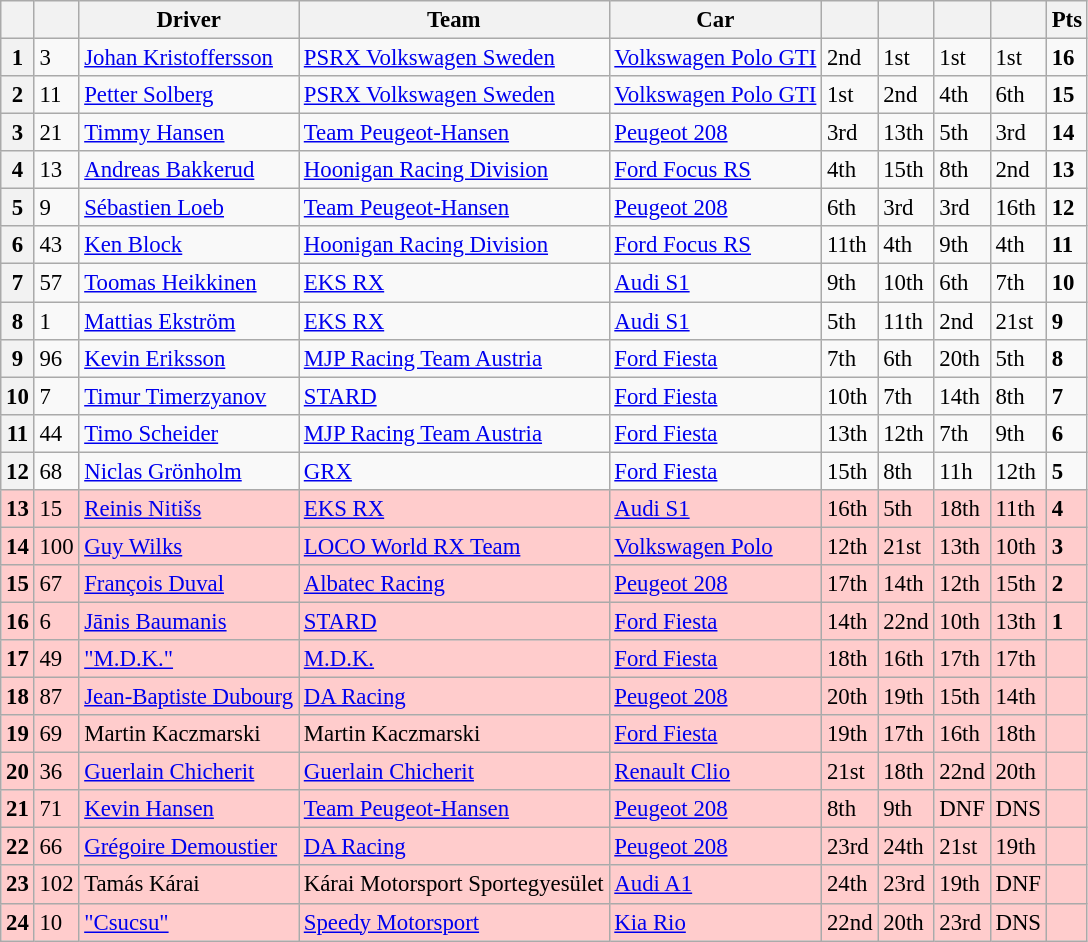<table class=wikitable style="font-size:95%">
<tr>
<th></th>
<th></th>
<th>Driver</th>
<th>Team</th>
<th>Car</th>
<th></th>
<th></th>
<th></th>
<th></th>
<th>Pts</th>
</tr>
<tr>
<th>1</th>
<td>3</td>
<td> <a href='#'>Johan Kristoffersson</a></td>
<td><a href='#'>PSRX Volkswagen Sweden</a></td>
<td><a href='#'>Volkswagen Polo GTI</a></td>
<td>2nd</td>
<td>1st</td>
<td>1st</td>
<td>1st</td>
<td><strong>16</strong></td>
</tr>
<tr>
<th>2</th>
<td>11</td>
<td> <a href='#'>Petter Solberg</a></td>
<td><a href='#'>PSRX Volkswagen Sweden</a></td>
<td><a href='#'>Volkswagen Polo GTI</a></td>
<td>1st</td>
<td>2nd</td>
<td>4th</td>
<td>6th</td>
<td><strong>15</strong></td>
</tr>
<tr>
<th>3</th>
<td>21</td>
<td> <a href='#'>Timmy Hansen</a></td>
<td><a href='#'>Team Peugeot-Hansen</a></td>
<td><a href='#'>Peugeot 208</a></td>
<td>3rd</td>
<td>13th</td>
<td>5th</td>
<td>3rd</td>
<td><strong>14</strong></td>
</tr>
<tr>
<th>4</th>
<td>13</td>
<td> <a href='#'>Andreas Bakkerud</a></td>
<td><a href='#'>Hoonigan Racing Division</a></td>
<td><a href='#'>Ford Focus RS</a></td>
<td>4th</td>
<td>15th</td>
<td>8th</td>
<td>2nd</td>
<td><strong>13</strong></td>
</tr>
<tr>
<th>5</th>
<td>9</td>
<td> <a href='#'>Sébastien Loeb</a></td>
<td><a href='#'>Team Peugeot-Hansen</a></td>
<td><a href='#'>Peugeot 208</a></td>
<td>6th</td>
<td>3rd</td>
<td>3rd</td>
<td>16th</td>
<td><strong>12</strong></td>
</tr>
<tr>
<th>6</th>
<td>43</td>
<td> <a href='#'>Ken Block</a></td>
<td><a href='#'>Hoonigan Racing Division</a></td>
<td><a href='#'>Ford Focus RS</a></td>
<td>11th</td>
<td>4th</td>
<td>9th</td>
<td>4th</td>
<td><strong>11</strong></td>
</tr>
<tr>
<th>7</th>
<td>57</td>
<td> <a href='#'>Toomas Heikkinen</a></td>
<td><a href='#'>EKS RX</a></td>
<td><a href='#'>Audi S1</a></td>
<td>9th</td>
<td>10th</td>
<td>6th</td>
<td>7th</td>
<td><strong>10</strong></td>
</tr>
<tr>
<th>8</th>
<td>1</td>
<td> <a href='#'>Mattias Ekström</a></td>
<td><a href='#'>EKS RX</a></td>
<td><a href='#'>Audi S1</a></td>
<td>5th</td>
<td>11th</td>
<td>2nd</td>
<td>21st</td>
<td><strong>9</strong></td>
</tr>
<tr>
<th>9</th>
<td>96</td>
<td> <a href='#'>Kevin Eriksson</a></td>
<td><a href='#'>MJP Racing Team Austria</a></td>
<td><a href='#'>Ford Fiesta</a></td>
<td>7th</td>
<td>6th</td>
<td>20th</td>
<td>5th</td>
<td><strong>8</strong></td>
</tr>
<tr>
<th>10</th>
<td>7</td>
<td> <a href='#'>Timur Timerzyanov</a></td>
<td><a href='#'>STARD</a></td>
<td><a href='#'>Ford Fiesta</a></td>
<td>10th</td>
<td>7th</td>
<td>14th</td>
<td>8th</td>
<td><strong>7</strong></td>
</tr>
<tr>
<th>11</th>
<td>44</td>
<td> <a href='#'>Timo Scheider</a></td>
<td><a href='#'>MJP Racing Team Austria</a></td>
<td><a href='#'>Ford Fiesta</a></td>
<td>13th</td>
<td>12th</td>
<td>7th</td>
<td>9th</td>
<td><strong>6</strong></td>
</tr>
<tr>
<th>12</th>
<td>68</td>
<td> <a href='#'>Niclas Grönholm</a></td>
<td><a href='#'>GRX</a></td>
<td><a href='#'>Ford Fiesta</a></td>
<td>15th</td>
<td>8th</td>
<td>11h</td>
<td>12th</td>
<td><strong>5</strong></td>
</tr>
<tr>
<th style="background:#ffcccc;">13</th>
<td style="background:#ffcccc;">15</td>
<td style="background:#ffcccc;"> <a href='#'>Reinis Nitišs</a></td>
<td style="background:#ffcccc;"><a href='#'>EKS RX</a></td>
<td style="background:#ffcccc;"><a href='#'>Audi S1</a></td>
<td style="background:#ffcccc;">16th</td>
<td style="background:#ffcccc;">5th</td>
<td style="background:#ffcccc;">18th</td>
<td style="background:#ffcccc;">11th</td>
<td style="background:#ffcccc;"><strong>4</strong></td>
</tr>
<tr>
<th style="background:#ffcccc;">14</th>
<td style="background:#ffcccc;">100</td>
<td style="background:#ffcccc;"> <a href='#'>Guy Wilks</a></td>
<td style="background:#ffcccc;"><a href='#'>LOCO World RX Team</a></td>
<td style="background:#ffcccc;"><a href='#'>Volkswagen Polo</a></td>
<td style="background:#ffcccc;">12th</td>
<td style="background:#ffcccc;">21st</td>
<td style="background:#ffcccc;">13th</td>
<td style="background:#ffcccc;">10th</td>
<td style="background:#ffcccc;"><strong>3</strong></td>
</tr>
<tr>
<th style="background:#ffcccc;">15</th>
<td style="background:#ffcccc;">67</td>
<td style="background:#ffcccc;"> <a href='#'>François Duval</a></td>
<td style="background:#ffcccc;"><a href='#'>Albatec Racing</a></td>
<td style="background:#ffcccc;"><a href='#'>Peugeot 208</a></td>
<td style="background:#ffcccc;">17th</td>
<td style="background:#ffcccc;">14th</td>
<td style="background:#ffcccc;">12th</td>
<td style="background:#ffcccc;">15th</td>
<td style="background:#ffcccc;"><strong>2</strong></td>
</tr>
<tr>
<th style="background:#ffcccc;">16</th>
<td style="background:#ffcccc;">6</td>
<td style="background:#ffcccc;"> <a href='#'>Jānis Baumanis</a></td>
<td style="background:#ffcccc;"><a href='#'>STARD</a></td>
<td style="background:#ffcccc;"><a href='#'>Ford Fiesta</a></td>
<td style="background:#ffcccc;">14th</td>
<td style="background:#ffcccc;">22nd</td>
<td style="background:#ffcccc;">10th</td>
<td style="background:#ffcccc;">13th</td>
<td style="background:#ffcccc;"><strong>1</strong></td>
</tr>
<tr>
<th style="background:#ffcccc;">17</th>
<td style="background:#ffcccc;">49</td>
<td style="background:#ffcccc;"> <a href='#'>"M.D.K."</a></td>
<td style="background:#ffcccc;"><a href='#'>M.D.K.</a></td>
<td style="background:#ffcccc;"><a href='#'>Ford Fiesta</a></td>
<td style="background:#ffcccc;">18th</td>
<td style="background:#ffcccc;">16th</td>
<td style="background:#ffcccc;">17th</td>
<td style="background:#ffcccc;">17th</td>
<td style="background:#ffcccc;"></td>
</tr>
<tr>
<th style="background:#ffcccc;">18</th>
<td style="background:#ffcccc;">87</td>
<td style="background:#ffcccc;"> <a href='#'>Jean-Baptiste Dubourg</a></td>
<td style="background:#ffcccc;"><a href='#'>DA Racing</a></td>
<td style="background:#ffcccc;"><a href='#'>Peugeot 208</a></td>
<td style="background:#ffcccc;">20th</td>
<td style="background:#ffcccc;">19th</td>
<td style="background:#ffcccc;">15th</td>
<td style="background:#ffcccc;">14th</td>
<td style="background:#ffcccc;"></td>
</tr>
<tr>
<th style="background:#ffcccc;">19</th>
<td style="background:#ffcccc;">69</td>
<td style="background:#ffcccc;"> Martin Kaczmarski</td>
<td style="background:#ffcccc;">Martin Kaczmarski</td>
<td style="background:#ffcccc;"><a href='#'>Ford Fiesta</a></td>
<td style="background:#ffcccc;">19th</td>
<td style="background:#ffcccc;">17th</td>
<td style="background:#ffcccc;">16th</td>
<td style="background:#ffcccc;">18th</td>
<td style="background:#ffcccc;"></td>
</tr>
<tr>
<th style="background:#ffcccc;">20</th>
<td style="background:#ffcccc;">36</td>
<td style="background:#ffcccc;"> <a href='#'>Guerlain Chicherit</a></td>
<td style="background:#ffcccc;"><a href='#'>Guerlain Chicherit</a></td>
<td style="background:#ffcccc;"><a href='#'>Renault Clio</a></td>
<td style="background:#ffcccc;">21st</td>
<td style="background:#ffcccc;">18th</td>
<td style="background:#ffcccc;">22nd</td>
<td style="background:#ffcccc;">20th</td>
<td style="background:#ffcccc;"></td>
</tr>
<tr>
<th style="background:#ffcccc;">21</th>
<td style="background:#ffcccc;">71</td>
<td style="background:#ffcccc;"> <a href='#'>Kevin Hansen</a></td>
<td style="background:#ffcccc;"><a href='#'>Team Peugeot-Hansen</a></td>
<td style="background:#ffcccc;"><a href='#'>Peugeot 208</a></td>
<td style="background:#ffcccc;">8th</td>
<td style="background:#ffcccc;">9th</td>
<td style="background:#ffcccc;">DNF</td>
<td style="background:#ffcccc;">DNS</td>
<td style="background:#ffcccc;"></td>
</tr>
<tr>
<th style="background:#ffcccc;">22</th>
<td style="background:#ffcccc;">66</td>
<td style="background:#ffcccc;"> <a href='#'>Grégoire Demoustier</a></td>
<td style="background:#ffcccc;"><a href='#'>DA Racing</a></td>
<td style="background:#ffcccc;"><a href='#'>Peugeot 208</a></td>
<td style="background:#ffcccc;">23rd</td>
<td style="background:#ffcccc;">24th</td>
<td style="background:#ffcccc;">21st</td>
<td style="background:#ffcccc;">19th</td>
<td style="background:#ffcccc;"></td>
</tr>
<tr>
<th style="background:#ffcccc;">23</th>
<td style="background:#ffcccc;">102</td>
<td style="background:#ffcccc;"> Tamás Kárai</td>
<td style="background:#ffcccc;">Kárai Motorsport Sportegyesület</td>
<td style="background:#ffcccc;"><a href='#'>Audi A1</a></td>
<td style="background:#ffcccc;">24th</td>
<td style="background:#ffcccc;">23rd</td>
<td style="background:#ffcccc;">19th</td>
<td style="background:#ffcccc;">DNF</td>
<td style="background:#ffcccc;"></td>
</tr>
<tr>
<th style="background:#ffcccc;">24</th>
<td style="background:#ffcccc;">10</td>
<td style="background:#ffcccc;"> <a href='#'>"Csucsu"</a></td>
<td style="background:#ffcccc;"><a href='#'>Speedy Motorsport</a></td>
<td style="background:#ffcccc;"><a href='#'>Kia Rio</a></td>
<td style="background:#ffcccc;">22nd</td>
<td style="background:#ffcccc;">20th</td>
<td style="background:#ffcccc;">23rd</td>
<td style="background:#ffcccc;">DNS</td>
<td style="background:#ffcccc;"></td>
</tr>
</table>
